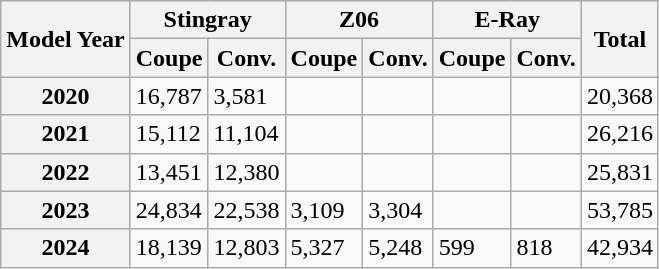<table class="wikitable defaultcenter">
<tr>
<th rowspan="2">Model Year</th>
<th colspan="2">Stingray</th>
<th colspan="2">Z06</th>
<th colspan="2">E-Ray</th>
<th rowspan="2">Total</th>
</tr>
<tr>
<th>Coupe</th>
<th>Conv.</th>
<th>Coupe</th>
<th>Conv.</th>
<th>Coupe</th>
<th>Conv.</th>
</tr>
<tr>
<th>2020</th>
<td>16,787</td>
<td>3,581</td>
<td></td>
<td></td>
<td></td>
<td></td>
<td>20,368</td>
</tr>
<tr>
<th>2021</th>
<td>15,112</td>
<td>11,104</td>
<td></td>
<td></td>
<td></td>
<td></td>
<td>26,216</td>
</tr>
<tr>
<th>2022</th>
<td>13,451</td>
<td>12,380</td>
<td></td>
<td></td>
<td></td>
<td></td>
<td>25,831</td>
</tr>
<tr>
<th>2023</th>
<td>24,834</td>
<td>22,538</td>
<td>3,109</td>
<td>3,304</td>
<td></td>
<td></td>
<td>53,785</td>
</tr>
<tr>
<th>2024</th>
<td>18,139</td>
<td>12,803</td>
<td>5,327</td>
<td>5,248</td>
<td>599</td>
<td>818</td>
<td>42,934</td>
</tr>
</table>
